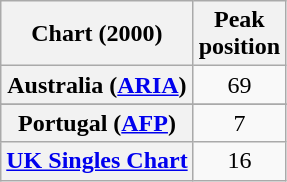<table class="wikitable sortable plainrowheaders">
<tr>
<th scope="col">Chart (2000)</th>
<th>Peak<br>position</th>
</tr>
<tr>
<th scope="row">Australia (<a href='#'>ARIA</a>)</th>
<td align="center">69</td>
</tr>
<tr>
</tr>
<tr>
</tr>
<tr>
</tr>
<tr>
<th scope="row">Portugal (<a href='#'>AFP</a>)</th>
<td align="center">7</td>
</tr>
<tr>
<th scope="row"><a href='#'>UK Singles Chart</a></th>
<td align="center">16</td>
</tr>
</table>
